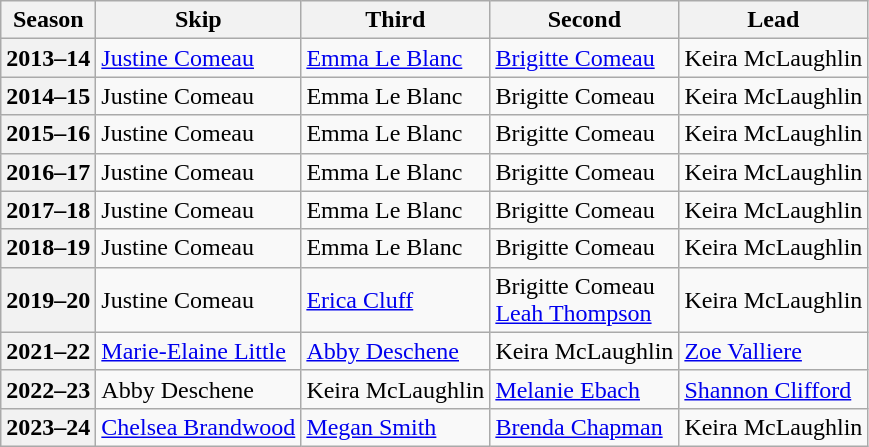<table class="wikitable">
<tr>
<th scope="col">Season</th>
<th scope="col">Skip</th>
<th scope="col">Third</th>
<th scope="col">Second</th>
<th scope="col">Lead</th>
</tr>
<tr>
<th scope="row">2013–14</th>
<td><a href='#'>Justine Comeau</a></td>
<td><a href='#'>Emma Le Blanc</a></td>
<td><a href='#'>Brigitte Comeau</a></td>
<td>Keira McLaughlin</td>
</tr>
<tr>
<th scope="row">2014–15</th>
<td>Justine Comeau</td>
<td>Emma Le Blanc</td>
<td>Brigitte Comeau</td>
<td>Keira McLaughlin</td>
</tr>
<tr>
<th scope="row">2015–16</th>
<td>Justine Comeau</td>
<td>Emma Le Blanc</td>
<td>Brigitte Comeau</td>
<td>Keira McLaughlin</td>
</tr>
<tr>
<th scope="row">2016–17</th>
<td>Justine Comeau</td>
<td>Emma Le Blanc</td>
<td>Brigitte Comeau</td>
<td>Keira McLaughlin</td>
</tr>
<tr>
<th scope="row">2017–18</th>
<td>Justine Comeau</td>
<td>Emma Le Blanc</td>
<td>Brigitte Comeau</td>
<td>Keira McLaughlin</td>
</tr>
<tr>
<th scope="row">2018–19</th>
<td>Justine Comeau</td>
<td>Emma Le Blanc</td>
<td>Brigitte Comeau</td>
<td>Keira McLaughlin</td>
</tr>
<tr>
<th scope="row">2019–20</th>
<td>Justine Comeau</td>
<td><a href='#'>Erica Cluff</a></td>
<td>Brigitte Comeau <br> <a href='#'>Leah Thompson</a></td>
<td>Keira McLaughlin</td>
</tr>
<tr>
<th scope="row">2021–22</th>
<td><a href='#'>Marie-Elaine Little</a></td>
<td><a href='#'>Abby Deschene</a></td>
<td>Keira McLaughlin</td>
<td><a href='#'>Zoe Valliere</a></td>
</tr>
<tr>
<th scope="row">2022–23</th>
<td>Abby Deschene</td>
<td>Keira McLaughlin</td>
<td><a href='#'>Melanie Ebach</a></td>
<td><a href='#'>Shannon Clifford</a></td>
</tr>
<tr>
<th scope="row">2023–24</th>
<td><a href='#'>Chelsea Brandwood</a></td>
<td><a href='#'>Megan Smith</a></td>
<td><a href='#'>Brenda Chapman</a></td>
<td>Keira McLaughlin</td>
</tr>
</table>
